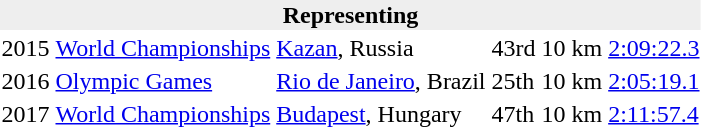<table>
<tr>
<th bgcolor="#eeeeee" colspan="6">Representing </th>
</tr>
<tr>
<td>2015</td>
<td><a href='#'>World Championships</a></td>
<td align=left> <a href='#'>Kazan</a>, Russia</td>
<td>43rd</td>
<td>10 km</td>
<td><a href='#'>2:09:22.3</a></td>
</tr>
<tr>
<td>2016</td>
<td><a href='#'>Olympic Games</a></td>
<td align=left> <a href='#'>Rio de Janeiro</a>, Brazil</td>
<td>25th</td>
<td>10 km</td>
<td><a href='#'>2:05:19.1</a></td>
</tr>
<tr>
<td>2017</td>
<td><a href='#'>World Championships</a></td>
<td align=left> <a href='#'>Budapest</a>, Hungary</td>
<td>47th</td>
<td>10 km</td>
<td><a href='#'>2:11:57.4</a></td>
</tr>
</table>
